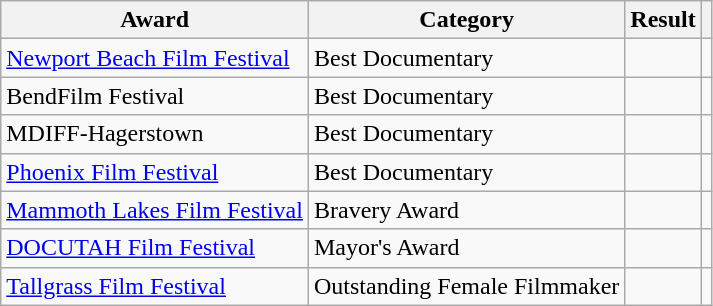<table class="wikitable plainrowheaders sortable">
<tr>
<th scope="col">Award</th>
<th scope="col">Category</th>
<th scope="col">Result</th>
<th scope="col" class="unsortable"></th>
</tr>
<tr>
<td><a href='#'>Newport Beach Film Festival</a></td>
<td>Best Documentary</td>
<td></td>
<td style="text-align:center;"></td>
</tr>
<tr>
<td>BendFilm Festival</td>
<td>Best Documentary</td>
<td></td>
<td style="text-align:center;"></td>
</tr>
<tr>
<td>MDIFF-Hagerstown</td>
<td>Best Documentary</td>
<td></td>
<td style="text-align:center;"></td>
</tr>
<tr>
<td><a href='#'>Phoenix Film Festival</a></td>
<td>Best Documentary</td>
<td></td>
<td style="text-align:center;"></td>
</tr>
<tr>
<td><a href='#'>Mammoth Lakes Film Festival</a></td>
<td>Bravery Award</td>
<td></td>
<td style="text-align:center;"></td>
</tr>
<tr>
<td><a href='#'>DOCUTAH Film Festival</a></td>
<td>Mayor's Award</td>
<td></td>
<td style="text-align:center;"></td>
</tr>
<tr>
<td><a href='#'>Tallgrass Film Festival</a></td>
<td>Outstanding Female Filmmaker</td>
<td></td>
<td style="text-align:center;"></td>
</tr>
</table>
